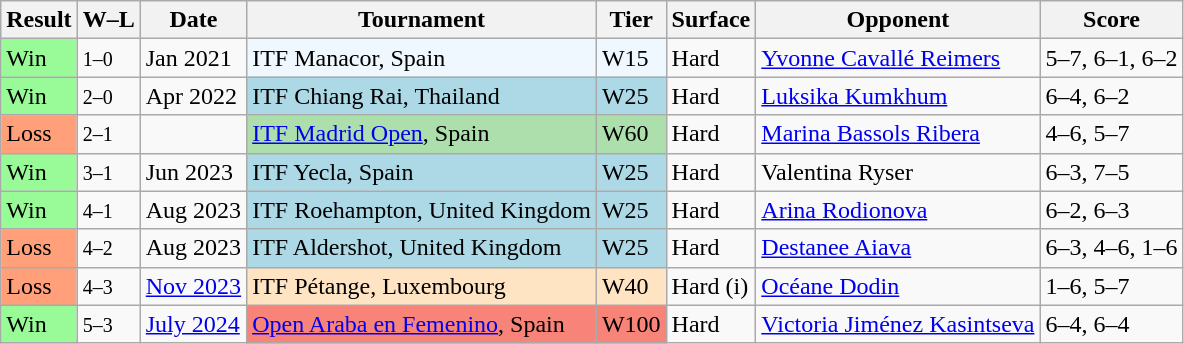<table class="sortable wikitable">
<tr>
<th>Result</th>
<th class="unsortable">W–L</th>
<th>Date</th>
<th>Tournament</th>
<th>Tier</th>
<th>Surface</th>
<th>Opponent</th>
<th class="unsortable">Score</th>
</tr>
<tr>
<td bgcolor="98fb98">Win</td>
<td><small>1–0</small></td>
<td>Jan 2021</td>
<td style="background:#f0f8ff;">ITF Manacor, Spain</td>
<td style="background:#f0f8ff;">W15</td>
<td>Hard</td>
<td> <a href='#'>Yvonne Cavallé Reimers</a></td>
<td>5–7, 6–1, 6–2</td>
</tr>
<tr>
<td bgcolor="98fb98">Win</td>
<td><small>2–0</small></td>
<td>Apr 2022</td>
<td style="background:lightblue;">ITF Chiang Rai, Thailand</td>
<td style="background:lightblue;">W25</td>
<td>Hard</td>
<td> <a href='#'>Luksika Kumkhum</a></td>
<td>6–4, 6–2</td>
</tr>
<tr>
<td bgcolor=ffa07a>Loss</td>
<td><small>2–1</small></td>
<td><a href='#'></a></td>
<td style="background:#addfad;"><a href='#'>ITF Madrid Open</a>, Spain</td>
<td style="background:#addfad;">W60</td>
<td>Hard</td>
<td> <a href='#'>Marina Bassols Ribera</a></td>
<td>4–6, 5–7</td>
</tr>
<tr>
<td bgcolor="98fb98">Win</td>
<td><small>3–1</small></td>
<td>Jun 2023</td>
<td style="background:lightblue;">ITF Yecla, Spain</td>
<td style="background:lightblue;">W25</td>
<td>Hard</td>
<td> Valentina Ryser</td>
<td>6–3, 7–5</td>
</tr>
<tr>
<td bgcolor="98fb98">Win</td>
<td><small>4–1</small></td>
<td>Aug 2023</td>
<td style="background:lightblue;">ITF Roehampton, United Kingdom</td>
<td style="background:lightblue;">W25</td>
<td>Hard</td>
<td> <a href='#'>Arina Rodionova</a></td>
<td>6–2, 6–3</td>
</tr>
<tr>
<td bgcolor=ffa07a>Loss</td>
<td><small>4–2</small></td>
<td>Aug 2023</td>
<td style="background:lightblue;">ITF Aldershot, United Kingdom</td>
<td style="background:lightblue;">W25</td>
<td>Hard</td>
<td> <a href='#'>Destanee Aiava</a></td>
<td>6–3, 4–6, 1–6</td>
</tr>
<tr>
<td bgcolor=ffa07a>Loss</td>
<td><small>4–3</small></td>
<td><a href='#'>Nov 2023</a></td>
<td style="background:#ffe4c4;">ITF Pétange, Luxembourg</td>
<td style="background:#ffe4c4;">W40</td>
<td>Hard (i)</td>
<td> <a href='#'>Océane Dodin</a></td>
<td>1–6, 5–7</td>
</tr>
<tr>
<td bgcolor="98fb98">Win</td>
<td><small>5–3</small></td>
<td><a href='#'>July 2024</a></td>
<td style="background:#f88379;"><a href='#'>Open Araba en Femenino</a>, Spain</td>
<td style="background:#f88379;">W100</td>
<td>Hard</td>
<td> <a href='#'>Victoria Jiménez Kasintseva</a></td>
<td>6–4, 6–4</td>
</tr>
</table>
